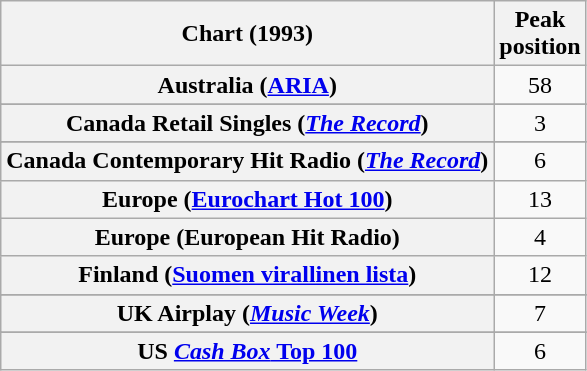<table class="wikitable sortable plainrowheaders" style="text-align:center">
<tr>
<th scope="col">Chart (1993)</th>
<th scope="col">Peak<br>position</th>
</tr>
<tr>
<th scope="row">Australia (<a href='#'>ARIA</a>)</th>
<td>58</td>
</tr>
<tr>
</tr>
<tr>
</tr>
<tr>
</tr>
<tr>
<th scope="row">Canada Retail Singles (<em><a href='#'>The Record</a></em>)</th>
<td>3</td>
</tr>
<tr>
</tr>
<tr>
<th scope="row">Canada Contemporary Hit Radio (<em><a href='#'>The Record</a></em>)</th>
<td>6</td>
</tr>
<tr>
<th scope="row">Europe (<a href='#'>Eurochart Hot 100</a>)</th>
<td>13</td>
</tr>
<tr>
<th scope="row">Europe (European Hit Radio)</th>
<td>4</td>
</tr>
<tr>
<th scope="row">Finland (<a href='#'>Suomen virallinen lista</a>)</th>
<td>12</td>
</tr>
<tr>
</tr>
<tr>
</tr>
<tr>
</tr>
<tr>
</tr>
<tr>
</tr>
<tr>
</tr>
<tr>
</tr>
<tr>
</tr>
<tr>
<th scope="row">UK Airplay (<em><a href='#'>Music Week</a></em>)</th>
<td>7</td>
</tr>
<tr>
</tr>
<tr>
</tr>
<tr>
</tr>
<tr>
</tr>
<tr>
<th scope="row">US <a href='#'><em>Cash Box</em> Top 100</a></th>
<td>6</td>
</tr>
</table>
